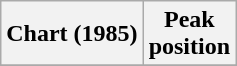<table class="wikitable plainrowheaders">
<tr>
<th>Chart (1985)</th>
<th>Peak<br>position</th>
</tr>
<tr>
</tr>
</table>
